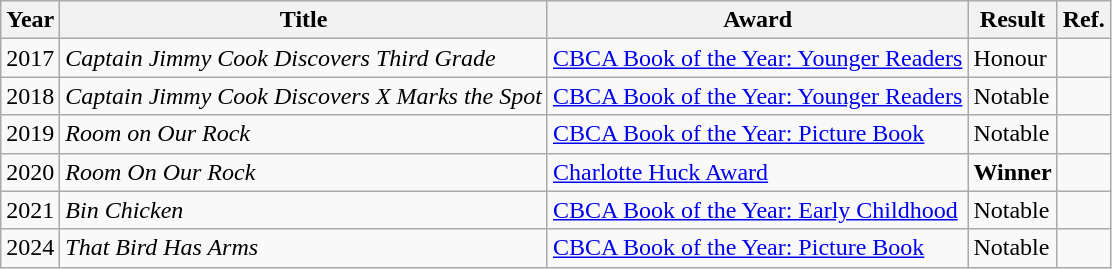<table class="wikitable">
<tr>
<th>Year</th>
<th>Title</th>
<th>Award</th>
<th>Result</th>
<th>Ref.</th>
</tr>
<tr>
<td>2017</td>
<td><em>Captain Jimmy Cook Discovers Third Grade</em></td>
<td><a href='#'>CBCA Book of the Year: Younger Readers</a></td>
<td>Honour</td>
<td></td>
</tr>
<tr>
<td>2018</td>
<td><em>Captain Jimmy Cook Discovers X Marks the Spot</em></td>
<td><a href='#'>CBCA Book of the Year: Younger Readers</a></td>
<td>Notable</td>
<td></td>
</tr>
<tr>
<td>2019</td>
<td><em>Room on Our Rock</em></td>
<td><a href='#'>CBCA Book of the Year: Picture Book</a></td>
<td>Notable</td>
<td></td>
</tr>
<tr>
<td>2020</td>
<td><em>Room On Our Rock</em></td>
<td><a href='#'>Charlotte Huck Award</a></td>
<td><strong>Winner</strong></td>
<td></td>
</tr>
<tr>
<td>2021</td>
<td><em>Bin Chicken</em></td>
<td><a href='#'>CBCA Book of the Year: Early Childhood</a></td>
<td>Notable</td>
<td></td>
</tr>
<tr>
<td>2024</td>
<td><em>That Bird Has Arms</em></td>
<td><a href='#'>CBCA Book of the Year: Picture Book</a></td>
<td>Notable</td>
<td></td>
</tr>
</table>
